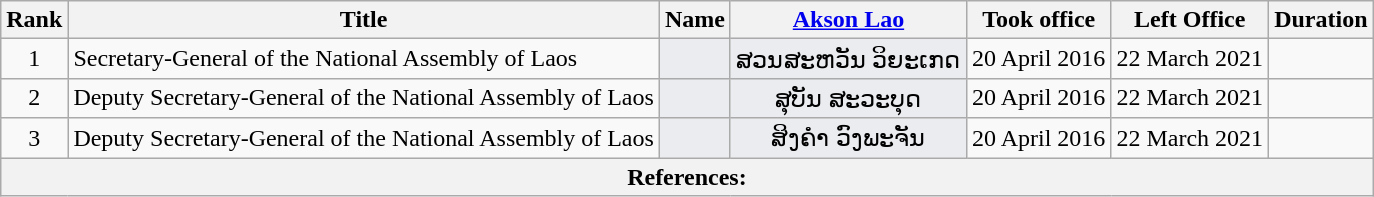<table class="wikitable sortable" style=text-align:center>
<tr>
<th>Rank</th>
<th>Title</th>
<th>Name</th>
<th class="unsortable"><a href='#'>Akson Lao</a></th>
<th>Took office</th>
<th>Left Office</th>
<th>Duration</th>
</tr>
<tr>
<td>1</td>
<td align="left">Secretary-General of the National Assembly of Laos</td>
<td bgcolor = #EAECF0></td>
<td bgcolor = #EAECF0>ສວນສະຫວັນ ວິຍະເກດ</td>
<td>20 April 2016</td>
<td>22 March 2021</td>
<td></td>
</tr>
<tr>
<td>2</td>
<td align="left">Deputy Secretary-General of the National Assembly of Laos</td>
<td bgcolor = #EAECF0></td>
<td bgcolor = #EAECF0>ສຸບັນ ສະວະບຸດ</td>
<td>20 April 2016</td>
<td>22 March 2021</td>
<td></td>
</tr>
<tr>
<td>3</td>
<td align="left">Deputy Secretary-General of the National Assembly of Laos</td>
<td bgcolor = #EAECF0></td>
<td bgcolor = #EAECF0>ສິງຄຳ ວົງພະຈັນ</td>
<td>20 April 2016</td>
<td>22 March 2021</td>
<td></td>
</tr>
<tr>
<th colspan="7" unsortable><strong>References:</strong><br></th>
</tr>
</table>
